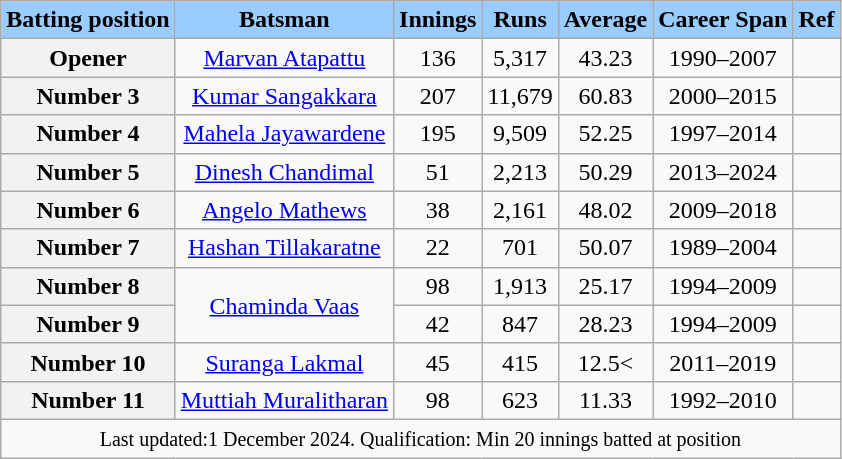<table class="wikitable sortable" style="text-align:center;">
<tr>
<th scope="col" style="background:#9cf;">Batting position</th>
<th scope="col" style="background:#9cf;">Batsman</th>
<th scope="col" style="background:#9cf;">Innings</th>
<th scope="col" style="background:#9cf;">Runs</th>
<th scope="col" style="background:#9cf;">Average</th>
<th scope="col" style="background:#9cf;">Career Span</th>
<th scope="col" style="background:#9cf;">Ref</th>
</tr>
<tr>
<th scope="row">Opener</th>
<td><a href='#'>Marvan Atapattu</a></td>
<td>136</td>
<td>5,317</td>
<td>43.23</td>
<td>1990–2007</td>
<td></td>
</tr>
<tr>
<th scope="row">Number 3</th>
<td><a href='#'>Kumar Sangakkara</a></td>
<td>207</td>
<td>11,679</td>
<td>60.83</td>
<td>2000–2015</td>
<td></td>
</tr>
<tr>
<th scope="row">Number 4</th>
<td><a href='#'>Mahela Jayawardene</a></td>
<td>195</td>
<td>9,509</td>
<td>52.25</td>
<td>1997–2014</td>
<td></td>
</tr>
<tr>
<th scope="row">Number 5</th>
<td><a href='#'>Dinesh Chandimal</a></td>
<td>51</td>
<td>2,213</td>
<td>50.29</td>
<td>2013–2024</td>
<td></td>
</tr>
<tr>
<th scope="row">Number 6</th>
<td><a href='#'>Angelo Mathews</a></td>
<td>38</td>
<td>2,161</td>
<td>48.02</td>
<td>2009–2018</td>
<td></td>
</tr>
<tr>
<th scope="row">Number 7</th>
<td><a href='#'>Hashan Tillakaratne</a></td>
<td>22</td>
<td>701</td>
<td>50.07</td>
<td>1989–2004</td>
<td></td>
</tr>
<tr>
<th scope="row">Number 8</th>
<td rowspan="2"><a href='#'>Chaminda Vaas</a></td>
<td>98</td>
<td>1,913</td>
<td>25.17</td>
<td>1994–2009</td>
<td></td>
</tr>
<tr>
<th scope="row">Number 9</th>
<td>42</td>
<td>847</td>
<td>28.23</td>
<td>1994–2009</td>
<td></td>
</tr>
<tr>
<th scope="row">Number 10</th>
<td><a href='#'>Suranga Lakmal</a></td>
<td>45</td>
<td>415</td>
<td>12.5<</td>
<td>2011–2019</td>
<td></td>
</tr>
<tr>
<th scope="row">Number 11</th>
<td><a href='#'>Muttiah Muralitharan</a></td>
<td>98</td>
<td>623</td>
<td>11.33</td>
<td>1992–2010</td>
<td></td>
</tr>
<tr>
<td colspan=7><small>Last updated:1 December 2024. Qualification: Min 20 innings batted at position</small></td>
</tr>
</table>
